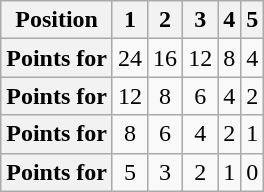<table class="wikitable floatleft" style="text-align: center">
<tr>
<th scope="col">Position</th>
<th scope="col">1</th>
<th scope="col">2</th>
<th scope="col">3</th>
<th scope="col">4</th>
<th scope="col">5</th>
</tr>
<tr>
<th scope="row">Points for </th>
<td>24</td>
<td>16</td>
<td>12</td>
<td>8</td>
<td>4</td>
</tr>
<tr>
<th scope="row">Points for </th>
<td>12</td>
<td>8</td>
<td>6</td>
<td>4</td>
<td>2</td>
</tr>
<tr>
<th scope="row">Points for </th>
<td>8</td>
<td>6</td>
<td>4</td>
<td>2</td>
<td>1</td>
</tr>
<tr>
<th scope="row">Points for </th>
<td>5</td>
<td>3</td>
<td>2</td>
<td>1</td>
<td>0</td>
</tr>
</table>
